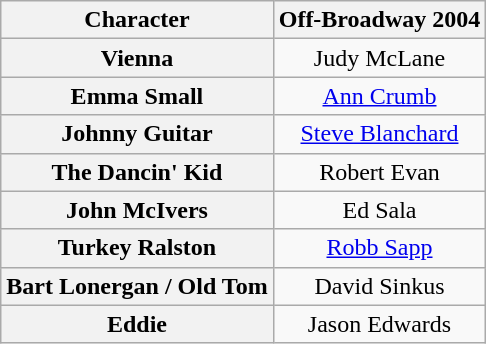<table class="wikitable" style="width:1000;text-align:center">
<tr>
<th>Character</th>
<th>Off-Broadway 2004 </th>
</tr>
<tr>
<th>Vienna</th>
<td>Judy McLane</td>
</tr>
<tr>
<th>Emma Small</th>
<td><a href='#'>Ann Crumb</a></td>
</tr>
<tr>
<th>Johnny Guitar</th>
<td><a href='#'>Steve Blanchard</a></td>
</tr>
<tr>
<th>The Dancin' Kid</th>
<td>Robert Evan</td>
</tr>
<tr>
<th>John McIvers</th>
<td>Ed Sala</td>
</tr>
<tr>
<th>Turkey Ralston</th>
<td><a href='#'>Robb Sapp</a></td>
</tr>
<tr>
<th>Bart Lonergan / Old Tom</th>
<td>David Sinkus</td>
</tr>
<tr>
<th>Eddie</th>
<td>Jason Edwards</td>
</tr>
</table>
